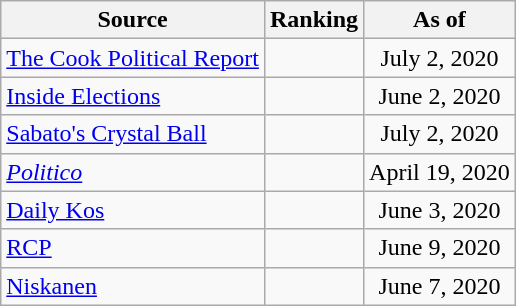<table class="wikitable" style="text-align:center">
<tr>
<th>Source</th>
<th>Ranking</th>
<th>As of</th>
</tr>
<tr>
<td align=left><a href='#'>The Cook Political Report</a></td>
<td></td>
<td>July 2, 2020</td>
</tr>
<tr>
<td align=left><a href='#'>Inside Elections</a></td>
<td></td>
<td>June 2, 2020</td>
</tr>
<tr>
<td align=left><a href='#'>Sabato's Crystal Ball</a></td>
<td></td>
<td>July 2, 2020</td>
</tr>
<tr>
<td align="left"><em><a href='#'>Politico</a></em></td>
<td></td>
<td>April 19, 2020</td>
</tr>
<tr>
<td align="left"><a href='#'>Daily Kos</a></td>
<td></td>
<td>June 3, 2020</td>
</tr>
<tr>
<td align="left"><a href='#'>RCP</a></td>
<td></td>
<td>June 9, 2020</td>
</tr>
<tr>
<td align="left"><a href='#'>Niskanen</a></td>
<td></td>
<td>June 7, 2020</td>
</tr>
</table>
